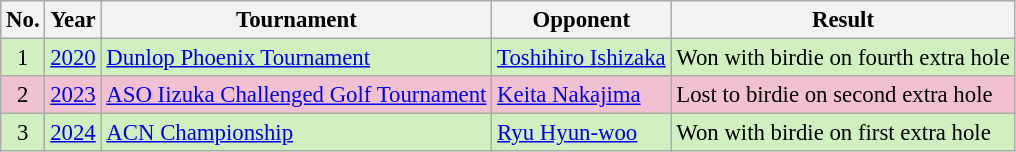<table class="wikitable" style="font-size:95%;">
<tr>
<th>No.</th>
<th>Year</th>
<th>Tournament</th>
<th>Opponent</th>
<th>Result</th>
</tr>
<tr style="background:#D0F0C0;">
<td align=center>1</td>
<td><a href='#'>2020</a></td>
<td><a href='#'>Dunlop Phoenix Tournament</a></td>
<td> <a href='#'>Toshihiro Ishizaka</a></td>
<td>Won with birdie on fourth extra hole</td>
</tr>
<tr style="background:#F2C1D1;">
<td align=center>2</td>
<td><a href='#'>2023</a></td>
<td><a href='#'>ASO Iizuka Challenged Golf Tournament</a></td>
<td> <a href='#'>Keita Nakajima</a></td>
<td>Lost to birdie on second extra hole</td>
</tr>
<tr style="background:#D0F0C0;">
<td align=center>3</td>
<td><a href='#'>2024</a></td>
<td><a href='#'>ACN Championship</a></td>
<td> <a href='#'>Ryu Hyun-woo</a></td>
<td>Won with birdie on first extra hole</td>
</tr>
</table>
